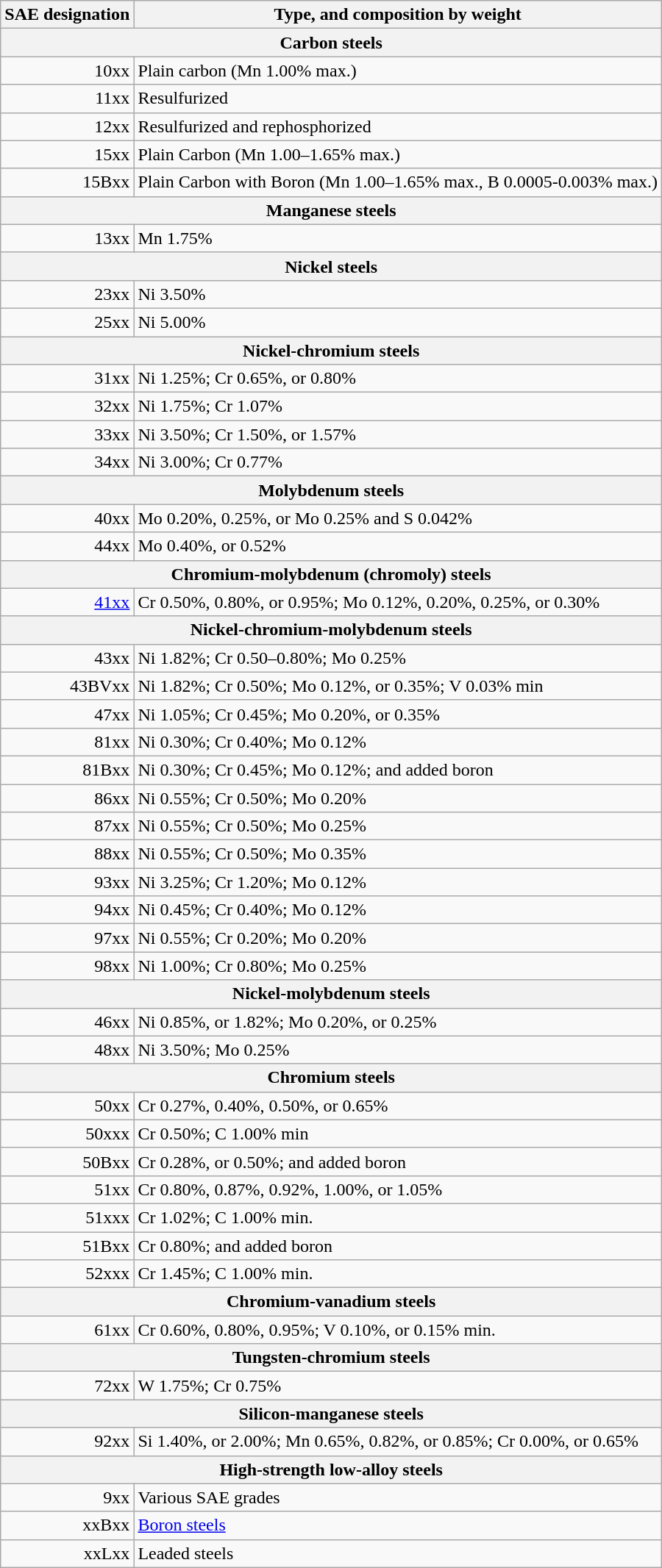<table class="wikitable">
<tr>
<th>SAE designation</th>
<th>Type, and composition by weight</th>
</tr>
<tr>
<th colspan="2">Carbon steels</th>
</tr>
<tr>
<td align="right">10xx</td>
<td>Plain carbon (Mn 1.00% max.)</td>
</tr>
<tr>
<td align="right">11xx</td>
<td>Resulfurized</td>
</tr>
<tr>
<td align="right">12xx</td>
<td>Resulfurized and rephosphorized</td>
</tr>
<tr>
<td align="right">15xx</td>
<td>Plain Carbon (Mn 1.00–1.65% max.)</td>
</tr>
<tr>
<td align="right">15Bxx</td>
<td>Plain Carbon with Boron (Mn 1.00–1.65% max., B 0.0005-0.003% max.)</td>
</tr>
<tr>
<th colspan="2">Manganese steels</th>
</tr>
<tr>
<td align="right">13xx</td>
<td>Mn 1.75%</td>
</tr>
<tr>
<th colspan="2">Nickel steels</th>
</tr>
<tr>
<td align="right">23xx</td>
<td>Ni 3.50%</td>
</tr>
<tr>
<td align="right">25xx</td>
<td>Ni 5.00%</td>
</tr>
<tr>
<th colspan="2">Nickel-chromium steels</th>
</tr>
<tr>
<td align="right">31xx</td>
<td>Ni 1.25%; Cr 0.65%, or 0.80%</td>
</tr>
<tr>
<td align="right">32xx</td>
<td>Ni 1.75%; Cr 1.07%</td>
</tr>
<tr>
<td align="right">33xx</td>
<td>Ni 3.50%; Cr 1.50%, or 1.57%</td>
</tr>
<tr>
<td align="right">34xx</td>
<td>Ni 3.00%; Cr 0.77%</td>
</tr>
<tr>
<th colspan="2">Molybdenum steels</th>
</tr>
<tr>
<td align="right">40xx</td>
<td>Mo 0.20%, 0.25%, or Mo 0.25% and S 0.042%</td>
</tr>
<tr>
<td align="right">44xx</td>
<td>Mo 0.40%, or 0.52%</td>
</tr>
<tr>
<th colspan="2">Chromium-molybdenum (chromoly) steels</th>
</tr>
<tr>
<td align="right"><a href='#'>41xx</a></td>
<td>Cr 0.50%, 0.80%, or 0.95%; Mo 0.12%, 0.20%, 0.25%, or 0.30%</td>
</tr>
<tr>
<th colspan="2">Nickel-chromium-molybdenum steels</th>
</tr>
<tr>
<td align="right">43xx</td>
<td>Ni 1.82%; Cr 0.50–0.80%; Mo 0.25%</td>
</tr>
<tr>
<td align="right">43BVxx</td>
<td>Ni 1.82%; Cr 0.50%; Mo 0.12%, or 0.35%; V 0.03% min</td>
</tr>
<tr>
<td align="right">47xx</td>
<td>Ni 1.05%; Cr 0.45%; Mo 0.20%, or 0.35%</td>
</tr>
<tr>
<td align="right">81xx</td>
<td>Ni 0.30%; Cr 0.40%; Mo 0.12%</td>
</tr>
<tr>
<td align="right">81Bxx</td>
<td>Ni 0.30%; Cr 0.45%; Mo 0.12%; and added boron</td>
</tr>
<tr>
<td align="right">86xx</td>
<td>Ni 0.55%; Cr 0.50%; Mo 0.20%</td>
</tr>
<tr>
<td align="right">87xx</td>
<td>Ni 0.55%; Cr 0.50%; Mo 0.25%</td>
</tr>
<tr>
<td align="right">88xx</td>
<td>Ni 0.55%; Cr 0.50%; Mo 0.35%</td>
</tr>
<tr>
<td align="right">93xx</td>
<td>Ni 3.25%; Cr 1.20%; Mo 0.12%</td>
</tr>
<tr>
<td align="right">94xx</td>
<td>Ni 0.45%; Cr 0.40%; Mo 0.12%</td>
</tr>
<tr>
<td align="right">97xx</td>
<td>Ni 0.55%; Cr 0.20%; Mo 0.20%</td>
</tr>
<tr>
<td align="right">98xx</td>
<td>Ni 1.00%; Cr 0.80%; Mo 0.25%</td>
</tr>
<tr>
<th colspan="2">Nickel-molybdenum steels</th>
</tr>
<tr>
<td align="right">46xx</td>
<td>Ni 0.85%, or 1.82%; Mo 0.20%, or 0.25%</td>
</tr>
<tr>
<td align="right">48xx</td>
<td>Ni 3.50%; Mo 0.25%</td>
</tr>
<tr>
<th colspan="2">Chromium steels</th>
</tr>
<tr>
<td align="right">50xx</td>
<td>Cr 0.27%, 0.40%, 0.50%, or 0.65%</td>
</tr>
<tr>
<td align="right">50xxx</td>
<td>Cr 0.50%; C 1.00% min</td>
</tr>
<tr>
<td align="right">50Bxx</td>
<td>Cr 0.28%, or 0.50%; and added boron</td>
</tr>
<tr>
<td align="right">51xx</td>
<td>Cr 0.80%, 0.87%, 0.92%, 1.00%, or 1.05%</td>
</tr>
<tr>
<td align="right">51xxx</td>
<td>Cr 1.02%; C 1.00% min.</td>
</tr>
<tr>
<td align="right">51Bxx</td>
<td>Cr 0.80%; and added boron</td>
</tr>
<tr>
<td align="right">52xxx</td>
<td>Cr 1.45%; C 1.00% min.</td>
</tr>
<tr>
<th colspan="2">Chromium-vanadium steels</th>
</tr>
<tr>
<td align="right">61xx</td>
<td>Cr 0.60%, 0.80%, 0.95%; V 0.10%, or 0.15% min.</td>
</tr>
<tr>
<th colspan="2">Tungsten-chromium steels</th>
</tr>
<tr>
<td align="right">72xx</td>
<td>W 1.75%; Cr 0.75%</td>
</tr>
<tr>
<th colspan="2">Silicon-manganese steels</th>
</tr>
<tr>
<td align="right">92xx</td>
<td>Si 1.40%, or 2.00%; Mn 0.65%, 0.82%, or 0.85%; Cr 0.00%, or 0.65%</td>
</tr>
<tr>
<th colspan="2">High-strength low-alloy steels</th>
</tr>
<tr>
<td align="right">9xx</td>
<td>Various SAE grades</td>
</tr>
<tr>
<td align="right">xxBxx</td>
<td><a href='#'>Boron steels</a></td>
</tr>
<tr>
<td align="right">xxLxx</td>
<td>Leaded steels</td>
</tr>
</table>
